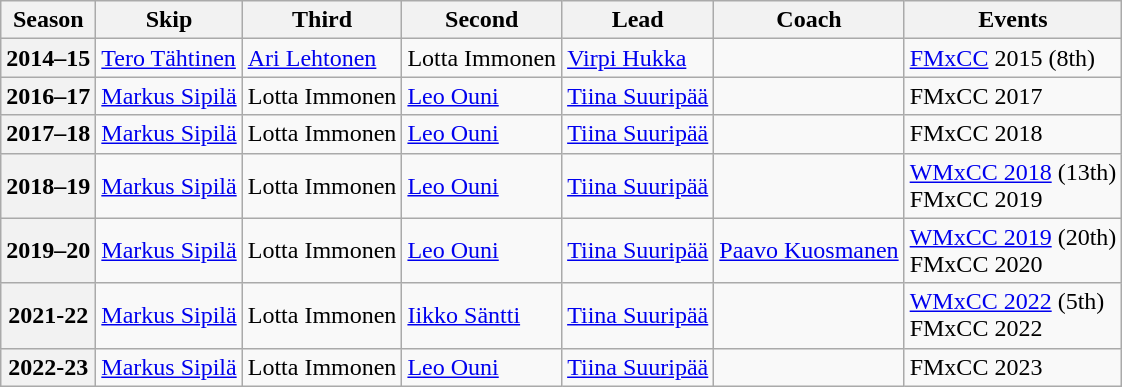<table class="wikitable">
<tr>
<th scope="col">Season</th>
<th scope="col">Skip</th>
<th scope="col">Third</th>
<th scope="col">Second</th>
<th scope="col">Lead</th>
<th scope="col">Coach</th>
<th scope="col">Events</th>
</tr>
<tr>
<th scope="row">2014–15</th>
<td><a href='#'>Tero Tähtinen</a></td>
<td><a href='#'>Ari Lehtonen</a></td>
<td>Lotta Immonen</td>
<td><a href='#'>Virpi Hukka</a></td>
<td></td>
<td><a href='#'>FMxCC</a> 2015 (8th)</td>
</tr>
<tr>
<th scope="row">2016–17</th>
<td><a href='#'>Markus Sipilä</a></td>
<td>Lotta Immonen</td>
<td><a href='#'>Leo Ouni</a></td>
<td><a href='#'>Tiina Suuripää</a></td>
<td></td>
<td>FMxCC 2017 </td>
</tr>
<tr>
<th scope="row">2017–18</th>
<td><a href='#'>Markus Sipilä</a></td>
<td>Lotta Immonen</td>
<td><a href='#'>Leo Ouni</a></td>
<td><a href='#'>Tiina Suuripää</a></td>
<td></td>
<td>FMxCC 2018 </td>
</tr>
<tr>
<th scope="row">2018–19</th>
<td><a href='#'>Markus Sipilä</a></td>
<td>Lotta Immonen</td>
<td><a href='#'>Leo Ouni</a></td>
<td><a href='#'>Tiina Suuripää</a></td>
<td></td>
<td><a href='#'>WMxCC 2018</a> (13th)<br>FMxCC 2019 </td>
</tr>
<tr>
<th scope="row">2019–20</th>
<td><a href='#'>Markus Sipilä</a></td>
<td>Lotta Immonen</td>
<td><a href='#'>Leo Ouni</a></td>
<td><a href='#'>Tiina Suuripää</a></td>
<td><a href='#'>Paavo Kuosmanen</a></td>
<td><a href='#'>WMxCC 2019</a> (20th)<br>FMxCC 2020 </td>
</tr>
<tr>
<th scope="row">2021-22</th>
<td><a href='#'>Markus Sipilä</a></td>
<td>Lotta Immonen</td>
<td><a href='#'>Iikko Säntti</a></td>
<td><a href='#'>Tiina Suuripää</a></td>
<td></td>
<td><a href='#'>WMxCC 2022</a> (5th)<br>FMxCC 2022 </td>
</tr>
<tr>
<th scope="row">2022-23</th>
<td><a href='#'>Markus Sipilä</a></td>
<td>Lotta Immonen</td>
<td><a href='#'>Leo Ouni</a></td>
<td><a href='#'>Tiina Suuripää</a></td>
<td></td>
<td>FMxCC 2023 </td>
</tr>
</table>
